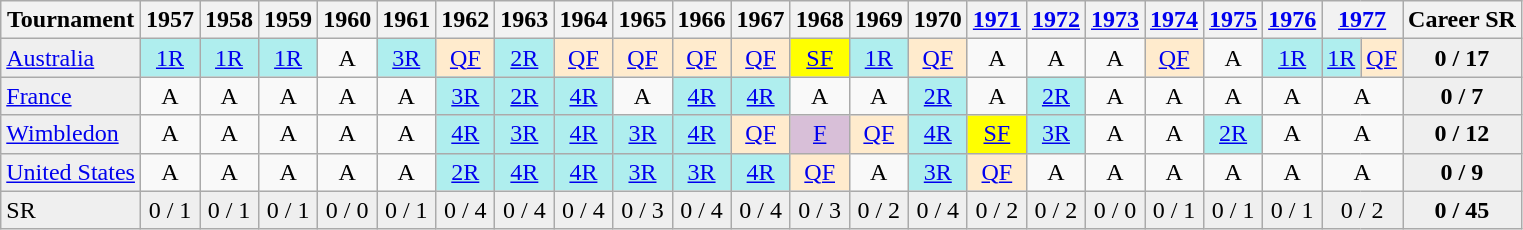<table class="wikitable">
<tr>
<th>Tournament</th>
<th>1957</th>
<th>1958</th>
<th>1959</th>
<th>1960</th>
<th>1961</th>
<th>1962</th>
<th>1963</th>
<th>1964</th>
<th>1965</th>
<th>1966</th>
<th>1967</th>
<th>1968</th>
<th>1969</th>
<th>1970</th>
<th><a href='#'>1971</a></th>
<th><a href='#'>1972</a></th>
<th><a href='#'>1973</a></th>
<th><a href='#'>1974</a></th>
<th><a href='#'>1975</a></th>
<th><a href='#'>1976</a></th>
<th colspan="2"><a href='#'>1977</a></th>
<th>Career SR</th>
</tr>
<tr>
<td style="background:#EFEFEF;"><a href='#'>Australia</a></td>
<td align="center" style="background:#afeeee;"><a href='#'>1R</a></td>
<td align="center" style="background:#afeeee;"><a href='#'>1R</a></td>
<td align="center" style="background:#afeeee;"><a href='#'>1R</a></td>
<td align="center">A</td>
<td align="center" style="background:#afeeee;"><a href='#'>3R</a></td>
<td align="center" style="background:#ffebcd;"><a href='#'>QF</a></td>
<td align="center" style="background:#afeeee;"><a href='#'>2R</a></td>
<td align="center" style="background:#ffebcd;"><a href='#'>QF</a></td>
<td align="center" style="background:#ffebcd;"><a href='#'>QF</a></td>
<td align="center" style="background:#ffebcd;"><a href='#'>QF</a></td>
<td align="center" style="background:#ffebcd;"><a href='#'>QF</a></td>
<td align="center" style="background:yellow;"><a href='#'>SF</a></td>
<td align="center" style="background:#afeeee;"><a href='#'>1R</a></td>
<td align="center" style="background:#ffebcd;"><a href='#'>QF</a></td>
<td align="center">A</td>
<td align="center">A</td>
<td align="center">A</td>
<td align="center" style="background:#ffebcd;"><a href='#'>QF</a></td>
<td align="center">A</td>
<td align="center" style="background:#afeeee;"><a href='#'>1R</a></td>
<td align="center" style="background:#afeeee;"><a href='#'>1R</a></td>
<td align="center" style="background:#ffebcd;"><a href='#'>QF</a></td>
<td align="center" style="background:#EFEFEF;"><strong>0 / 17</strong></td>
</tr>
<tr>
<td style="background:#EFEFEF;"><a href='#'>France</a></td>
<td align="center">A</td>
<td align="center">A</td>
<td align="center">A</td>
<td align="center">A</td>
<td align="center">A</td>
<td align="center" style="background:#afeeee;"><a href='#'>3R</a></td>
<td align="center" style="background:#afeeee;"><a href='#'>2R</a></td>
<td align="center" style="background:#afeeee;"><a href='#'>4R</a></td>
<td align="center">A</td>
<td align="center" style="background:#afeeee;"><a href='#'>4R</a></td>
<td align="center" style="background:#afeeee;"><a href='#'>4R</a></td>
<td align="center">A</td>
<td align="center">A</td>
<td align="center" style="background:#afeeee;"><a href='#'>2R</a></td>
<td align="center">A</td>
<td align="center" style="background:#afeeee;"><a href='#'>2R</a></td>
<td align="center">A</td>
<td align="center">A</td>
<td align="center">A</td>
<td align="center">A</td>
<td colspan="2" align="center">A</td>
<td align="center" style="background:#EFEFEF;"><strong>0 / 7</strong></td>
</tr>
<tr>
<td style="background:#EFEFEF;"><a href='#'>Wimbledon</a></td>
<td align="center">A</td>
<td align="center">A</td>
<td align="center">A</td>
<td align="center">A</td>
<td align="center">A</td>
<td align="center" style="background:#afeeee;"><a href='#'>4R</a></td>
<td align="center" style="background:#afeeee;"><a href='#'>3R</a></td>
<td align="center" style="background:#afeeee;"><a href='#'>4R</a></td>
<td align="center" style="background:#afeeee;"><a href='#'>3R</a></td>
<td align="center" style="background:#afeeee;"><a href='#'>4R</a></td>
<td align="center" style="background:#ffebcd;"><a href='#'>QF</a></td>
<td align="center" style="background:#D8BFD8;"><a href='#'>F</a></td>
<td align="center" style="background:#ffebcd;"><a href='#'>QF</a></td>
<td align="center" style="background:#afeeee;"><a href='#'>4R</a></td>
<td align="center" style="background:yellow;"><a href='#'>SF</a></td>
<td align="center" style="background:#afeeee;"><a href='#'>3R</a></td>
<td align="center">A</td>
<td align="center">A</td>
<td align="center" style="background:#afeeee;"><a href='#'>2R</a></td>
<td align="center">A</td>
<td colspan="2" align="center">A</td>
<td align="center" style="background:#EFEFEF;"><strong>0 / 12</strong></td>
</tr>
<tr>
<td style="background:#EFEFEF;"><a href='#'>United States</a></td>
<td align="center">A</td>
<td align="center">A</td>
<td align="center">A</td>
<td align="center">A</td>
<td align="center">A</td>
<td align="center" style="background:#afeeee;"><a href='#'>2R</a></td>
<td align="center" style="background:#afeeee;"><a href='#'>4R</a></td>
<td align="center" style="background:#afeeee;"><a href='#'>4R</a></td>
<td align="center" style="background:#afeeee;"><a href='#'>3R</a></td>
<td align="center" style="background:#afeeee;"><a href='#'>3R</a></td>
<td align="center" style="background:#afeeee;"><a href='#'>4R</a></td>
<td align="center" style="background:#ffebcd;"><a href='#'>QF</a></td>
<td align="center">A</td>
<td align="center" style="background:#afeeee;"><a href='#'>3R</a></td>
<td align="center" style="background:#ffebcd;"><a href='#'>QF</a></td>
<td align="center">A</td>
<td align="center">A</td>
<td align="center">A</td>
<td align="center">A</td>
<td align="center">A</td>
<td colspan="2" align="center">A</td>
<td align="center" style="background:#EFEFEF;"><strong>0 / 9</strong></td>
</tr>
<tr>
<td style="background:#EFEFEF;">SR</td>
<td align="center" style="background:#EFEFEF;">0 / 1</td>
<td align="center" style="background:#EFEFEF;">0 / 1</td>
<td align="center" style="background:#EFEFEF;">0 / 1</td>
<td align="center" style="background:#EFEFEF;">0 / 0</td>
<td align="center" style="background:#EFEFEF;">0 / 1</td>
<td align="center" style="background:#EFEFEF;">0 / 4</td>
<td align="center" style="background:#EFEFEF;">0 / 4</td>
<td align="center" style="background:#EFEFEF;">0 / 4</td>
<td align="center" style="background:#EFEFEF;">0 / 3</td>
<td align="center" style="background:#EFEFEF;">0 / 4</td>
<td align="center" style="background:#EFEFEF;">0 / 4</td>
<td align="center" style="background:#EFEFEF;">0 / 3</td>
<td align="center" style="background:#EFEFEF;">0 / 2</td>
<td align="center" style="background:#EFEFEF;">0 / 4</td>
<td align="center" style="background:#EFEFEF;">0 / 2</td>
<td align="center" style="background:#EFEFEF;">0 / 2</td>
<td align="center" style="background:#EFEFEF;">0 / 0</td>
<td align="center" style="background:#EFEFEF;">0 / 1</td>
<td align="center" style="background:#EFEFEF;">0 / 1</td>
<td align="center" style="background:#EFEFEF;">0 / 1</td>
<td colspan="2" align="center" style="background:#EFEFEF;">0 / 2</td>
<td align="center" style="background:#EFEFEF;"><strong>0 / 45</strong></td>
</tr>
</table>
